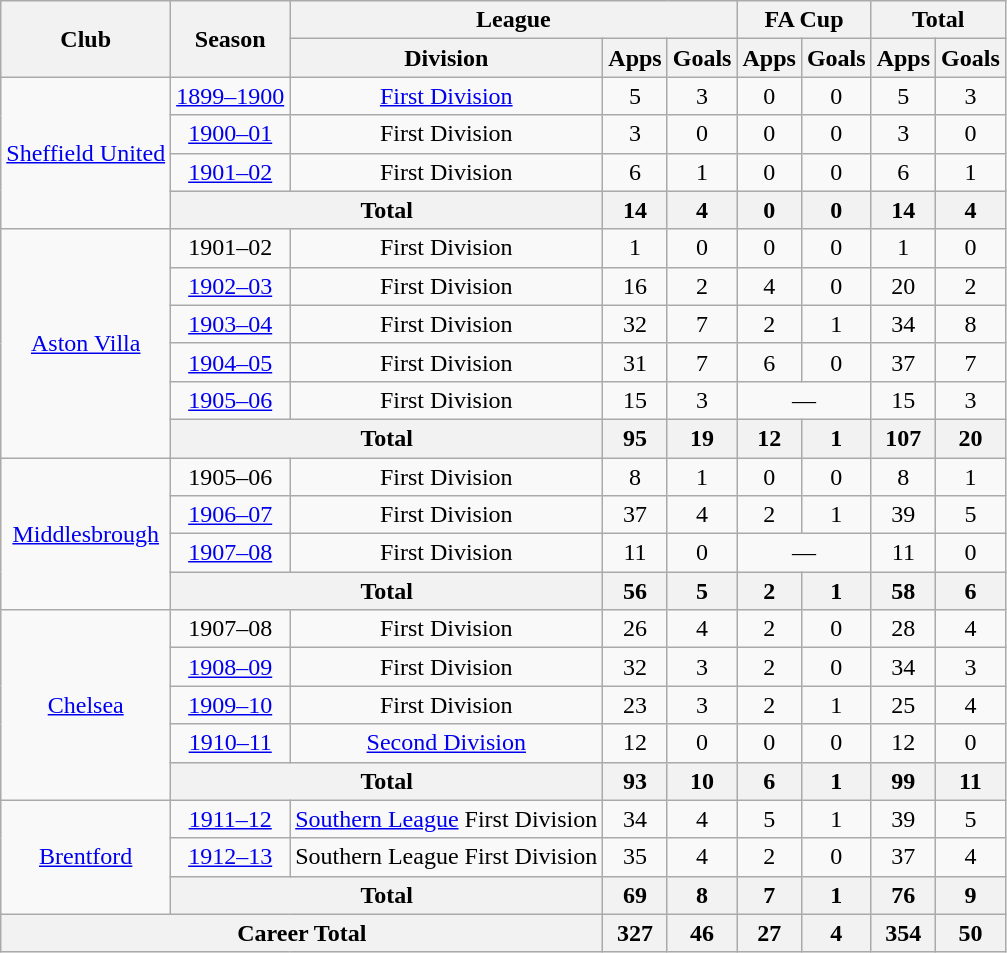<table class="wikitable" style="text-align: center;">
<tr>
<th rowspan="2">Club</th>
<th rowspan="2">Season</th>
<th colspan="3">League</th>
<th colspan="2">FA Cup</th>
<th colspan="2">Total</th>
</tr>
<tr>
<th>Division</th>
<th>Apps</th>
<th>Goals</th>
<th>Apps</th>
<th>Goals</th>
<th>Apps</th>
<th>Goals</th>
</tr>
<tr>
<td rowspan="4"><a href='#'>Sheffield United</a></td>
<td><a href='#'>1899–1900</a></td>
<td><a href='#'>First Division</a></td>
<td>5</td>
<td>3</td>
<td>0</td>
<td>0</td>
<td>5</td>
<td>3</td>
</tr>
<tr>
<td><a href='#'>1900–01</a></td>
<td>First Division</td>
<td>3</td>
<td>0</td>
<td>0</td>
<td>0</td>
<td>3</td>
<td>0</td>
</tr>
<tr>
<td><a href='#'>1901–02</a></td>
<td>First Division</td>
<td>6</td>
<td>1</td>
<td>0</td>
<td>0</td>
<td>6</td>
<td>1</td>
</tr>
<tr>
<th colspan="2">Total</th>
<th>14</th>
<th>4</th>
<th>0</th>
<th>0</th>
<th>14</th>
<th>4</th>
</tr>
<tr>
<td rowspan="6"><a href='#'>Aston Villa</a></td>
<td>1901–02</td>
<td>First Division</td>
<td>1</td>
<td>0</td>
<td>0</td>
<td>0</td>
<td>1</td>
<td>0</td>
</tr>
<tr>
<td><a href='#'>1902–03</a></td>
<td>First Division</td>
<td>16</td>
<td>2</td>
<td>4</td>
<td>0</td>
<td>20</td>
<td>2</td>
</tr>
<tr>
<td><a href='#'>1903–04</a></td>
<td>First Division</td>
<td>32</td>
<td>7</td>
<td>2</td>
<td>1</td>
<td>34</td>
<td>8</td>
</tr>
<tr>
<td><a href='#'>1904–05</a></td>
<td>First Division</td>
<td>31</td>
<td>7</td>
<td>6</td>
<td>0</td>
<td>37</td>
<td>7</td>
</tr>
<tr>
<td><a href='#'>1905–06</a></td>
<td>First Division</td>
<td>15</td>
<td>3</td>
<td colspan="2">—</td>
<td>15</td>
<td>3</td>
</tr>
<tr>
<th colspan="2">Total</th>
<th>95</th>
<th>19</th>
<th>12</th>
<th>1</th>
<th>107</th>
<th>20</th>
</tr>
<tr>
<td rowspan="4"><a href='#'>Middlesbrough</a></td>
<td>1905–06</td>
<td>First Division</td>
<td>8</td>
<td>1</td>
<td>0</td>
<td>0</td>
<td>8</td>
<td>1</td>
</tr>
<tr>
<td><a href='#'>1906–07</a></td>
<td>First Division</td>
<td>37</td>
<td>4</td>
<td>2</td>
<td>1</td>
<td>39</td>
<td>5</td>
</tr>
<tr>
<td><a href='#'>1907–08</a></td>
<td>First Division</td>
<td>11</td>
<td>0</td>
<td colspan="2">—</td>
<td>11</td>
<td>0</td>
</tr>
<tr>
<th colspan="2">Total</th>
<th>56</th>
<th>5</th>
<th>2</th>
<th>1</th>
<th>58</th>
<th>6</th>
</tr>
<tr>
<td rowspan="5"><a href='#'>Chelsea</a></td>
<td>1907–08</td>
<td>First Division</td>
<td>26</td>
<td>4</td>
<td>2</td>
<td>0</td>
<td>28</td>
<td>4</td>
</tr>
<tr>
<td><a href='#'>1908–09</a></td>
<td>First Division</td>
<td>32</td>
<td>3</td>
<td>2</td>
<td>0</td>
<td>34</td>
<td>3</td>
</tr>
<tr>
<td><a href='#'>1909–10</a></td>
<td>First Division</td>
<td>23</td>
<td>3</td>
<td>2</td>
<td>1</td>
<td>25</td>
<td>4</td>
</tr>
<tr>
<td><a href='#'>1910–11</a></td>
<td><a href='#'>Second Division</a></td>
<td>12</td>
<td>0</td>
<td>0</td>
<td>0</td>
<td>12</td>
<td>0</td>
</tr>
<tr>
<th colspan="2">Total</th>
<th>93</th>
<th>10</th>
<th>6</th>
<th>1</th>
<th>99</th>
<th>11</th>
</tr>
<tr>
<td rowspan="3"><a href='#'>Brentford</a></td>
<td><a href='#'>1911–12</a></td>
<td><a href='#'>Southern League</a> First Division</td>
<td>34</td>
<td>4</td>
<td>5</td>
<td>1</td>
<td>39</td>
<td>5</td>
</tr>
<tr>
<td><a href='#'>1912–13</a></td>
<td>Southern League First Division</td>
<td>35</td>
<td>4</td>
<td>2</td>
<td>0</td>
<td>37</td>
<td>4</td>
</tr>
<tr>
<th colspan="2">Total</th>
<th>69</th>
<th>8</th>
<th>7</th>
<th>1</th>
<th>76</th>
<th>9</th>
</tr>
<tr>
<th colspan="3">Career Total</th>
<th>327</th>
<th>46</th>
<th>27</th>
<th>4</th>
<th>354</th>
<th>50</th>
</tr>
</table>
